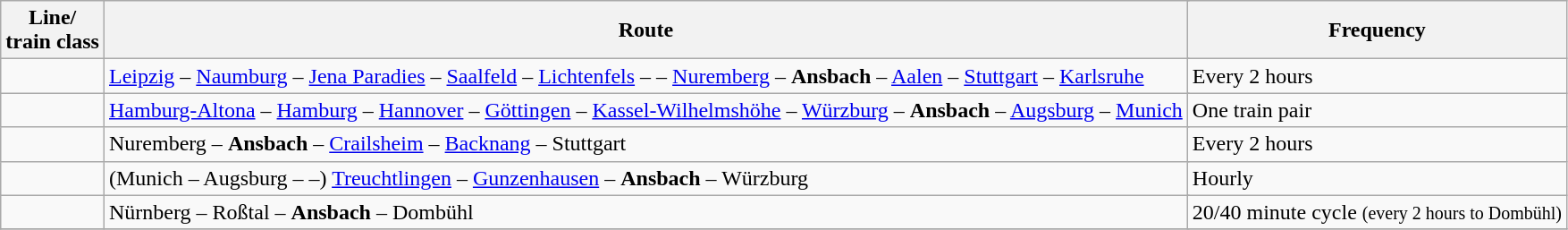<table class="wikitable">
<tr class="hintergrundfarbe6">
<th>Line/<br>train class</th>
<th colspan="2">Route</th>
<th>Frequency</th>
</tr>
<tr>
<td style="text-align:center;"></td>
<td colspan="2"><a href='#'>Leipzig</a> – <a href='#'>Naumburg</a> – <a href='#'>Jena Paradies</a> – <a href='#'>Saalfeld</a> – <a href='#'>Lichtenfels</a> –  – <a href='#'>Nuremberg</a> – <strong>Ansbach</strong> – <a href='#'>Aalen</a> – <a href='#'>Stuttgart</a> – <a href='#'>Karlsruhe</a></td>
<td>Every 2 hours</td>
</tr>
<tr>
<td style="text-align:center;"></td>
<td colspan="2"><a href='#'>Hamburg-Altona</a> – <a href='#'>Hamburg</a> – <a href='#'>Hannover</a> – <a href='#'>Göttingen</a> – <a href='#'>Kassel-Wilhelmshöhe</a> – <a href='#'>Würzburg</a> – <strong>Ansbach</strong> – <a href='#'>Augsburg</a> – <a href='#'>Munich</a></td>
<td>One train pair</td>
</tr>
<tr>
<td style="text-align:center;"></td>
<td colspan="2">Nuremberg – <strong>Ansbach</strong> – <a href='#'>Crailsheim</a> –  <a href='#'>Backnang</a> – Stuttgart</td>
<td>Every 2 hours</td>
</tr>
<tr>
<td style="text-align:center;"></td>
<td colspan="2">(Munich – Augsburg –  –) <a href='#'>Treuchtlingen</a> – <a href='#'>Gunzenhausen</a> – <strong>Ansbach</strong> – Würzburg</td>
<td>Hourly</td>
</tr>
<tr>
<td style="text-align:center;"></td>
<td colspan="2">Nürnberg – Roßtal – <strong>Ansbach</strong> – Dombühl</td>
<td>20/40 minute cycle <small>(every 2 hours to Dombühl)</small></td>
</tr>
<tr>
</tr>
</table>
